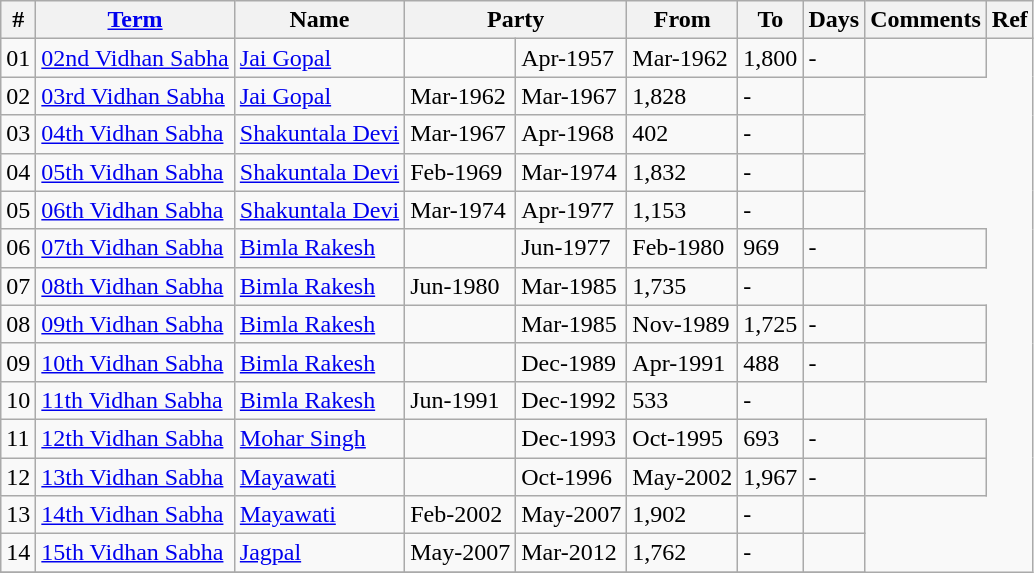<table class="wikitable sortable">
<tr>
<th>#</th>
<th><a href='#'>Term</a></th>
<th>Name</th>
<th colspan=2>Party</th>
<th>From</th>
<th>To</th>
<th>Days</th>
<th>Comments</th>
<th>Ref</th>
</tr>
<tr>
<td>01</td>
<td><a href='#'>02nd Vidhan Sabha</a></td>
<td><a href='#'>Jai Gopal</a></td>
<td></td>
<td>Apr-1957</td>
<td>Mar-1962</td>
<td>1,800</td>
<td>-</td>
<td></td>
</tr>
<tr>
<td>02</td>
<td><a href='#'>03rd Vidhan Sabha</a></td>
<td><a href='#'>Jai Gopal</a></td>
<td>Mar-1962</td>
<td>Mar-1967</td>
<td>1,828</td>
<td>-</td>
<td></td>
</tr>
<tr>
<td>03</td>
<td><a href='#'>04th Vidhan Sabha</a></td>
<td><a href='#'>Shakuntala Devi</a></td>
<td>Mar-1967</td>
<td>Apr-1968</td>
<td>402</td>
<td>-</td>
<td></td>
</tr>
<tr>
<td>04</td>
<td><a href='#'>05th Vidhan Sabha</a></td>
<td><a href='#'>Shakuntala Devi</a></td>
<td>Feb-1969</td>
<td>Mar-1974</td>
<td>1,832</td>
<td>-</td>
<td></td>
</tr>
<tr>
<td>05</td>
<td><a href='#'>06th Vidhan Sabha</a></td>
<td><a href='#'>Shakuntala Devi</a></td>
<td>Mar-1974</td>
<td>Apr-1977</td>
<td>1,153</td>
<td>-</td>
<td></td>
</tr>
<tr>
<td>06</td>
<td><a href='#'>07th Vidhan Sabha</a></td>
<td><a href='#'>Bimla Rakesh</a></td>
<td></td>
<td>Jun-1977</td>
<td>Feb-1980</td>
<td>969</td>
<td>-</td>
<td></td>
</tr>
<tr>
<td>07</td>
<td><a href='#'>08th Vidhan Sabha</a></td>
<td><a href='#'>Bimla Rakesh</a></td>
<td>Jun-1980</td>
<td>Mar-1985</td>
<td>1,735</td>
<td>-</td>
<td></td>
</tr>
<tr>
<td>08</td>
<td><a href='#'>09th Vidhan Sabha</a></td>
<td><a href='#'>Bimla Rakesh</a></td>
<td></td>
<td>Mar-1985</td>
<td>Nov-1989</td>
<td>1,725</td>
<td>-</td>
<td></td>
</tr>
<tr>
<td>09</td>
<td><a href='#'>10th Vidhan Sabha</a></td>
<td><a href='#'>Bimla Rakesh</a></td>
<td></td>
<td>Dec-1989</td>
<td>Apr-1991</td>
<td>488</td>
<td>-</td>
<td></td>
</tr>
<tr>
<td>10</td>
<td><a href='#'>11th Vidhan Sabha</a></td>
<td><a href='#'>Bimla Rakesh</a></td>
<td>Jun-1991</td>
<td>Dec-1992</td>
<td>533</td>
<td>-</td>
<td></td>
</tr>
<tr>
<td>11</td>
<td><a href='#'>12th Vidhan Sabha</a></td>
<td><a href='#'>Mohar Singh</a></td>
<td></td>
<td>Dec-1993</td>
<td>Oct-1995</td>
<td>693</td>
<td>-</td>
<td></td>
</tr>
<tr>
<td>12</td>
<td><a href='#'>13th Vidhan Sabha</a></td>
<td><a href='#'>Mayawati</a></td>
<td></td>
<td>Oct-1996</td>
<td>May-2002</td>
<td>1,967</td>
<td>-</td>
<td></td>
</tr>
<tr>
<td>13</td>
<td><a href='#'>14th Vidhan Sabha</a></td>
<td><a href='#'>Mayawati</a></td>
<td>Feb-2002</td>
<td>May-2007</td>
<td>1,902</td>
<td>-</td>
<td></td>
</tr>
<tr>
<td>14</td>
<td><a href='#'>15th Vidhan Sabha</a></td>
<td><a href='#'>Jagpal</a></td>
<td>May-2007</td>
<td>Mar-2012</td>
<td>1,762</td>
<td>-</td>
<td></td>
</tr>
<tr>
</tr>
</table>
